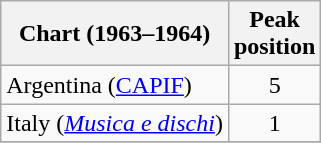<table class="wikitable sortable">
<tr>
<th>Chart (1963–1964)</th>
<th>Peak<br>position</th>
</tr>
<tr>
<td>Argentina (<a href='#'>CAPIF</a>)</td>
<td align="center">5</td>
</tr>
<tr>
<td>Italy (<em><a href='#'>Musica e dischi</a></em>)</td>
<td align="center">1</td>
</tr>
<tr>
</tr>
</table>
